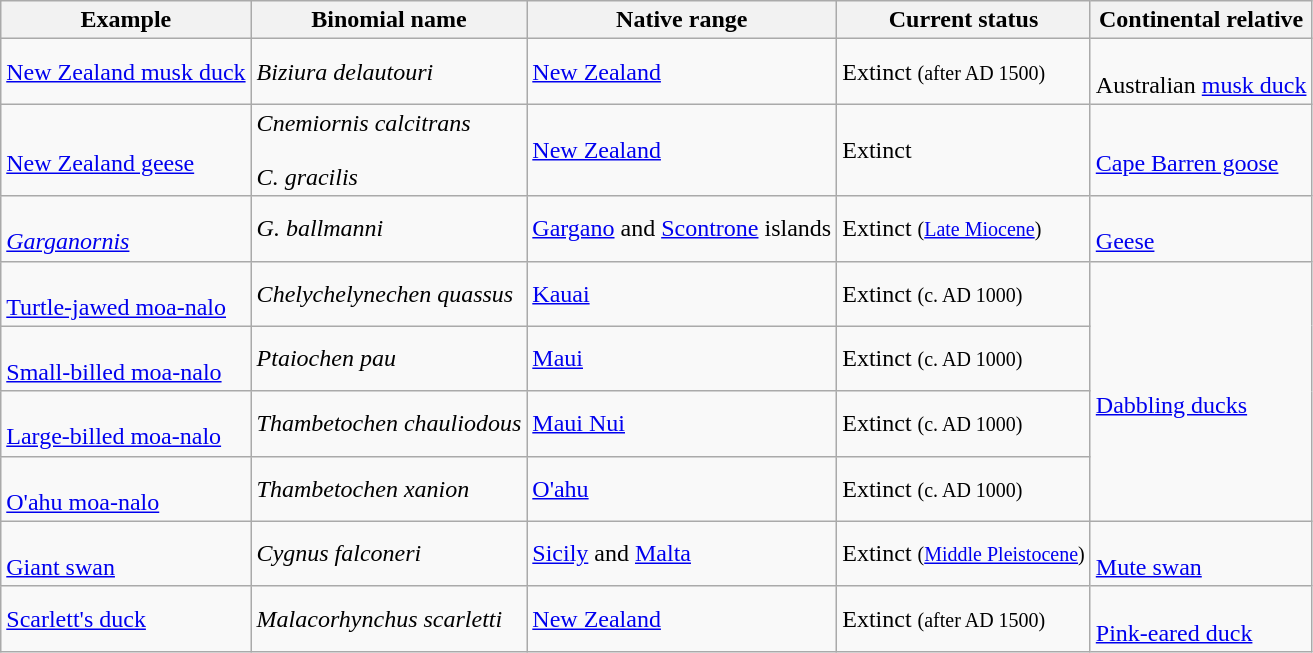<table class=wikitable>
<tr>
<th>Example</th>
<th>Binomial name</th>
<th>Native range</th>
<th>Current status</th>
<th>Continental relative</th>
</tr>
<tr>
<td><a href='#'>New Zealand musk duck</a></td>
<td><em>Biziura delautouri</em></td>
<td><a href='#'>New Zealand</a></td>
<td>Extinct <small>(after AD 1500)</small></td>
<td><br>Australian <a href='#'>musk duck</a></td>
</tr>
<tr>
<td><br><a href='#'>New Zealand geese</a></td>
<td><em>Cnemiornis calcitrans</em><br><br><em>C. gracilis</em></td>
<td><a href='#'>New Zealand</a></td>
<td>Extinct</td>
<td><br><a href='#'>Cape Barren goose</a></td>
</tr>
<tr>
<td><br><em><a href='#'>Garganornis</a></em></td>
<td><em>G. ballmanni</em></td>
<td><a href='#'>Gargano</a> and <a href='#'>Scontrone</a> islands</td>
<td>Extinct <small>(<a href='#'>Late Miocene</a>)</small></td>
<td><br><a href='#'>Geese</a></td>
</tr>
<tr>
<td><br><a href='#'>Turtle-jawed moa-nalo</a></td>
<td><em>Chelychelynechen quassus</em></td>
<td><a href='#'>Kauai</a></td>
<td>Extinct <small>(c. AD 1000)</small></td>
<td rowspan="4"><br><a href='#'>Dabbling ducks</a></td>
</tr>
<tr>
<td><br><a href='#'>Small-billed moa-nalo</a></td>
<td><em>Ptaiochen pau</em></td>
<td><a href='#'>Maui</a></td>
<td>Extinct <small>(c. AD 1000)</small></td>
</tr>
<tr>
<td><br><a href='#'>Large-billed moa-nalo</a></td>
<td><em>Thambetochen chauliodous</em></td>
<td><a href='#'>Maui Nui</a></td>
<td>Extinct <small>(c. AD 1000)</small></td>
</tr>
<tr>
<td><br><a href='#'>O'ahu moa-nalo</a></td>
<td><em>Thambetochen xanion</em></td>
<td><a href='#'>O'ahu</a></td>
<td>Extinct <small>(c. AD 1000)</small></td>
</tr>
<tr>
<td><br><a href='#'>Giant swan</a></td>
<td><em>Cygnus falconeri</em></td>
<td><a href='#'>Sicily</a> and <a href='#'>Malta</a></td>
<td>Extinct <small>(<a href='#'>Middle Pleistocene</a>)</small></td>
<td><br><a href='#'>Mute swan</a></td>
</tr>
<tr>
<td><a href='#'>Scarlett's duck</a></td>
<td><em>Malacorhynchus scarletti</em></td>
<td><a href='#'>New Zealand</a></td>
<td>Extinct <small>(after AD 1500)</small></td>
<td><br><a href='#'>Pink-eared duck</a></td>
</tr>
</table>
